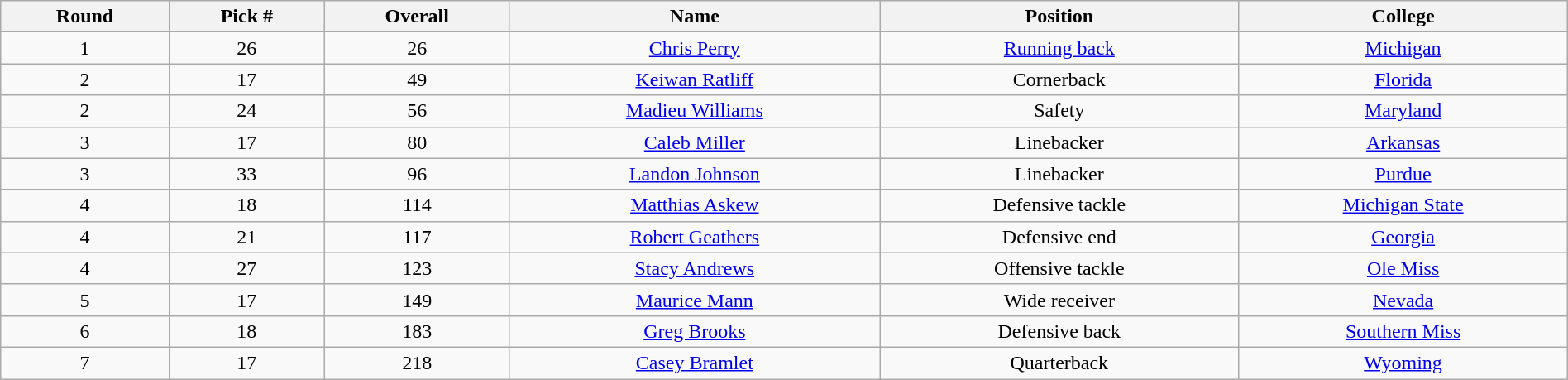<table class="wikitable sortable sortable" style="width: 100%; text-align:center">
<tr>
<th>Round</th>
<th>Pick #</th>
<th>Overall</th>
<th>Name</th>
<th>Position</th>
<th>College</th>
</tr>
<tr>
<td>1</td>
<td>26</td>
<td>26</td>
<td><a href='#'>Chris Perry</a></td>
<td><a href='#'>Running back</a></td>
<td><a href='#'>Michigan</a></td>
</tr>
<tr>
<td>2</td>
<td>17</td>
<td>49</td>
<td><a href='#'>Keiwan Ratliff</a></td>
<td>Cornerback</td>
<td><a href='#'>Florida</a></td>
</tr>
<tr>
<td>2</td>
<td>24</td>
<td>56</td>
<td><a href='#'>Madieu Williams</a></td>
<td>Safety</td>
<td><a href='#'>Maryland</a></td>
</tr>
<tr>
<td>3</td>
<td>17</td>
<td>80</td>
<td><a href='#'>Caleb Miller</a></td>
<td>Linebacker</td>
<td><a href='#'>Arkansas</a></td>
</tr>
<tr>
<td>3</td>
<td>33</td>
<td>96</td>
<td><a href='#'>Landon Johnson</a></td>
<td>Linebacker</td>
<td><a href='#'>Purdue</a></td>
</tr>
<tr>
<td>4</td>
<td>18</td>
<td>114</td>
<td><a href='#'>Matthias Askew</a></td>
<td>Defensive tackle</td>
<td><a href='#'>Michigan State</a></td>
</tr>
<tr>
<td>4</td>
<td>21</td>
<td>117</td>
<td><a href='#'>Robert Geathers</a></td>
<td>Defensive end</td>
<td><a href='#'>Georgia</a></td>
</tr>
<tr>
<td>4</td>
<td>27</td>
<td>123</td>
<td><a href='#'>Stacy Andrews</a></td>
<td>Offensive tackle</td>
<td><a href='#'>Ole Miss</a></td>
</tr>
<tr>
<td>5</td>
<td>17</td>
<td>149</td>
<td><a href='#'>Maurice Mann</a></td>
<td>Wide receiver</td>
<td><a href='#'>Nevada</a></td>
</tr>
<tr>
<td>6</td>
<td>18</td>
<td>183</td>
<td><a href='#'>Greg Brooks</a></td>
<td>Defensive back</td>
<td><a href='#'>Southern Miss</a></td>
</tr>
<tr>
<td>7</td>
<td>17</td>
<td>218</td>
<td><a href='#'>Casey Bramlet</a></td>
<td>Quarterback</td>
<td><a href='#'>Wyoming</a></td>
</tr>
</table>
